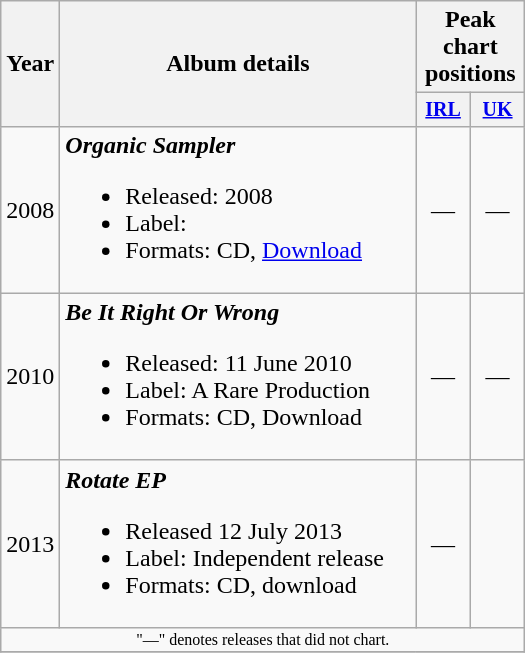<table class="wikitable" style="text-align: center; ">
<tr>
<th rowspan="2">Year</th>
<th rowspan="2" width="230">Album details</th>
<th colspan="10">Peak chart positions</th>
</tr>
<tr style="font-size: smaller; ">
<th width="30"><a href='#'>IRL</a><br></th>
<th width="30"><a href='#'>UK</a><br></th>
</tr>
<tr>
<td>2008</td>
<td align="left"><strong><em>Organic Sampler</em></strong><br><ul><li>Released: 2008</li><li>Label:</li><li>Formats: CD, <a href='#'>Download</a></li></ul></td>
<td>—</td>
<td>—</td>
</tr>
<tr>
<td>2010</td>
<td align="left"><strong><em>Be It Right Or Wrong</em></strong><br><ul><li>Released: 11 June 2010</li><li>Label: A Rare Production</li><li>Formats: CD, Download</li></ul></td>
<td>—</td>
<td>—</td>
</tr>
<tr>
<td>2013</td>
<td align="left"><strong><em>Rotate EP</em></strong><br><ul><li>Released 12 July 2013</li><li>Label: Independent release</li><li>Formats: CD, download</li></ul></td>
<td>—</td>
</tr>
<tr>
<td align="center" colspan="4" style="font-size: 8pt">"—" denotes releases that did not chart.</td>
</tr>
<tr>
</tr>
</table>
